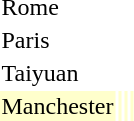<table>
<tr>
<td rowspan=2>Rome</td>
<td rowspan=2></td>
<td rowspan=2></td>
<td></td>
</tr>
<tr>
<td></td>
</tr>
<tr>
<td rowspan=2>Paris</td>
<td rowspan=2></td>
<td rowspan=2></td>
<td></td>
</tr>
<tr>
<td></td>
</tr>
<tr>
<td rowspan=2>Taiyuan</td>
<td rowspan=2></td>
<td rowspan=2></td>
<td></td>
</tr>
<tr>
<td></td>
</tr>
<tr bgcolor=ffffcc>
<td>Manchester</td>
<td></td>
<td></td>
<td></td>
</tr>
</table>
